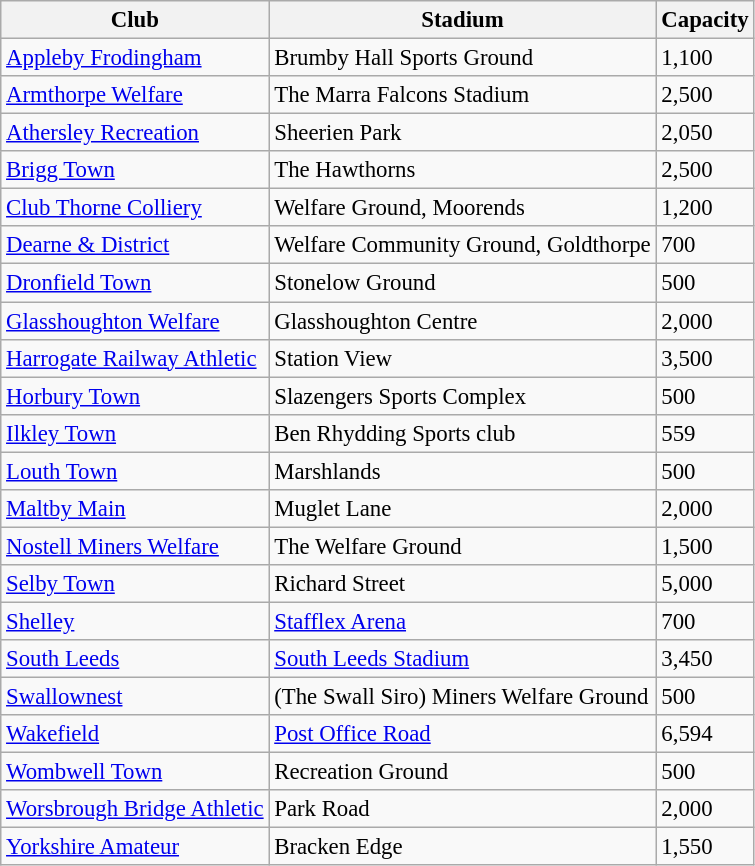<table class="wikitable sortable" style="font-size:95%">
<tr>
<th>Club</th>
<th>Stadium</th>
<th>Capacity</th>
</tr>
<tr>
<td><a href='#'>Appleby Frodingham</a></td>
<td>Brumby Hall Sports Ground</td>
<td>1,100</td>
</tr>
<tr>
<td><a href='#'>Armthorpe Welfare</a></td>
<td>The Marra Falcons Stadium</td>
<td>2,500</td>
</tr>
<tr>
<td><a href='#'>Athersley Recreation</a></td>
<td>Sheerien Park</td>
<td>2,050</td>
</tr>
<tr>
<td><a href='#'>Brigg Town</a></td>
<td>The Hawthorns</td>
<td>2,500</td>
</tr>
<tr>
<td><a href='#'>Club Thorne Colliery</a></td>
<td>Welfare Ground, Moorends</td>
<td>1,200</td>
</tr>
<tr>
<td><a href='#'>Dearne & District</a></td>
<td>Welfare Community Ground, Goldthorpe</td>
<td>700</td>
</tr>
<tr>
<td><a href='#'>Dronfield Town</a></td>
<td>Stonelow Ground</td>
<td>500</td>
</tr>
<tr>
<td><a href='#'>Glasshoughton Welfare</a></td>
<td>Glasshoughton Centre</td>
<td>2,000</td>
</tr>
<tr>
<td><a href='#'>Harrogate Railway Athletic</a></td>
<td>Station View</td>
<td>3,500</td>
</tr>
<tr>
<td><a href='#'>Horbury Town</a></td>
<td>Slazengers Sports Complex</td>
<td>500</td>
</tr>
<tr>
<td><a href='#'>Ilkley Town</a></td>
<td>Ben Rhydding Sports club</td>
<td>559</td>
</tr>
<tr>
<td><a href='#'>Louth Town</a></td>
<td>Marshlands</td>
<td>500</td>
</tr>
<tr>
<td><a href='#'>Maltby Main</a></td>
<td>Muglet Lane</td>
<td>2,000</td>
</tr>
<tr>
<td><a href='#'>Nostell Miners Welfare</a></td>
<td>The Welfare Ground</td>
<td>1,500</td>
</tr>
<tr>
<td><a href='#'>Selby Town</a></td>
<td>Richard Street</td>
<td>5,000</td>
</tr>
<tr>
<td><a href='#'>Shelley</a></td>
<td><a href='#'>Stafflex Arena</a></td>
<td>700</td>
</tr>
<tr>
<td><a href='#'>South Leeds</a></td>
<td><a href='#'>South Leeds Stadium</a></td>
<td>3,450</td>
</tr>
<tr>
<td><a href='#'>Swallownest</a></td>
<td>(The Swall Siro) Miners Welfare Ground</td>
<td>500</td>
</tr>
<tr>
<td><a href='#'>Wakefield</a></td>
<td><a href='#'>Post Office Road</a></td>
<td>6,594</td>
</tr>
<tr>
<td><a href='#'>Wombwell Town</a></td>
<td>Recreation Ground</td>
<td>500</td>
</tr>
<tr>
<td><a href='#'>Worsbrough Bridge Athletic</a></td>
<td>Park Road</td>
<td>2,000</td>
</tr>
<tr>
<td><a href='#'>Yorkshire Amateur</a></td>
<td>Bracken Edge</td>
<td>1,550</td>
</tr>
</table>
